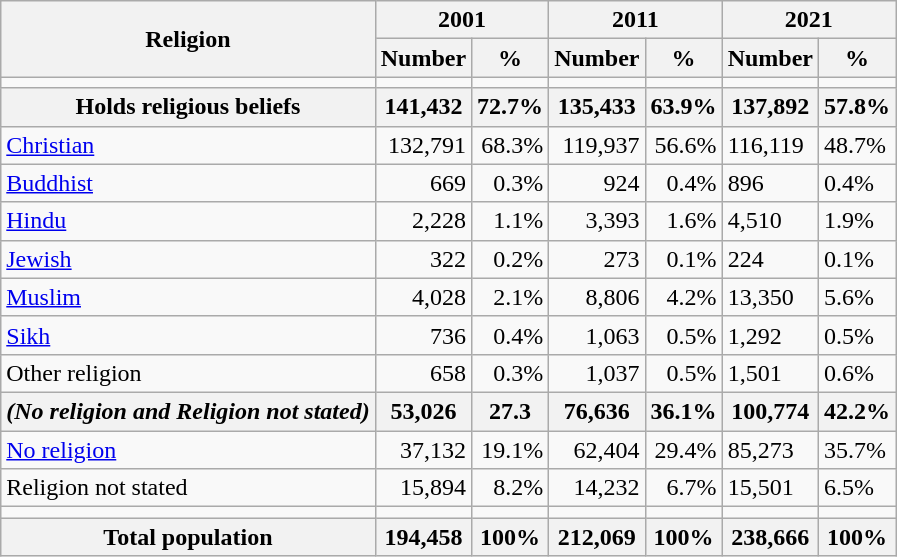<table class="wikitable sortable mw-collapsible mw-collapsed">
<tr>
<th rowspan="2">Religion</th>
<th colspan="2">2001</th>
<th colspan="2">2011</th>
<th colspan="2">2021</th>
</tr>
<tr>
<th>Number</th>
<th>%</th>
<th>Number</th>
<th>%</th>
<th>Number</th>
<th>%</th>
</tr>
<tr>
<td></td>
<td></td>
<td></td>
<td></td>
<td></td>
<td></td>
<td></td>
</tr>
<tr>
<th>Holds religious beliefs</th>
<th>141,432</th>
<th>72.7%</th>
<th>135,433</th>
<th>63.9%</th>
<th>137,892</th>
<th>57.8%</th>
</tr>
<tr>
<td> <a href='#'>Christian</a></td>
<td align="right">132,791</td>
<td align="right">68.3%</td>
<td align="right">119,937</td>
<td align="right">56.6%</td>
<td>116,119</td>
<td>48.7%</td>
</tr>
<tr>
<td> <a href='#'>Buddhist</a></td>
<td align="right">669</td>
<td align="right">0.3%</td>
<td align="right">924</td>
<td align="right">0.4%</td>
<td>896</td>
<td>0.4%</td>
</tr>
<tr>
<td> <a href='#'>Hindu</a></td>
<td align="right">2,228</td>
<td align="right">1.1%</td>
<td align="right">3,393</td>
<td align="right">1.6%</td>
<td>4,510</td>
<td>1.9%</td>
</tr>
<tr>
<td> <a href='#'>Jewish</a></td>
<td align="right">322</td>
<td align="right">0.2%</td>
<td align="right">273</td>
<td align="right">0.1%</td>
<td>224</td>
<td>0.1%</td>
</tr>
<tr>
<td> <a href='#'>Muslim</a></td>
<td align="right">4,028</td>
<td align="right">2.1%</td>
<td align="right">8,806</td>
<td align="right">4.2%</td>
<td>13,350</td>
<td>5.6%</td>
</tr>
<tr>
<td> <a href='#'>Sikh</a></td>
<td align="right">736</td>
<td align="right">0.4%</td>
<td align="right">1,063</td>
<td align="right">0.5%</td>
<td>1,292</td>
<td>0.5%</td>
</tr>
<tr>
<td>Other religion</td>
<td align="right">658</td>
<td align="right">0.3%</td>
<td align="right">1,037</td>
<td align="right">0.5%</td>
<td>1,501</td>
<td>0.6%</td>
</tr>
<tr>
<th><em>(No religion and Religion not stated)</em></th>
<th align="right">53,026</th>
<th align="right">27.3</th>
<th align="right">76,636</th>
<th align="right">36.1%</th>
<th>100,774</th>
<th>42.2%</th>
</tr>
<tr>
<td><a href='#'>No religion</a></td>
<td align="right">37,132</td>
<td align="right">19.1%</td>
<td align="right">62,404</td>
<td align="right">29.4%</td>
<td>85,273</td>
<td>35.7%</td>
</tr>
<tr>
<td>Religion not stated</td>
<td align="right">15,894</td>
<td align="right">8.2%</td>
<td align="right">14,232</td>
<td align="right">6.7%</td>
<td>15,501</td>
<td>6.5%</td>
</tr>
<tr>
<td></td>
<td></td>
<td></td>
<td></td>
<td></td>
<td></td>
<td></td>
</tr>
<tr>
<th>Total population</th>
<th align="right">194,458</th>
<th align="right">100%</th>
<th align="right">212,069</th>
<th align="right">100%</th>
<th>238,666</th>
<th>100%</th>
</tr>
</table>
